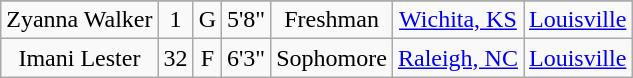<table class="wikitable sortable" style="text-align: center">
<tr align=center>
</tr>
<tr>
<td>Zyanna Walker</td>
<td>1</td>
<td>G</td>
<td>5'8"</td>
<td> Freshman</td>
<td><a href='#'>Wichita, KS</a></td>
<td><a href='#'>Louisville</a></td>
</tr>
<tr>
<td>Imani Lester</td>
<td>32</td>
<td>F</td>
<td>6'3"</td>
<td>Sophomore</td>
<td><a href='#'>Raleigh, NC</a></td>
<td><a href='#'>Louisville</a></td>
</tr>
</table>
